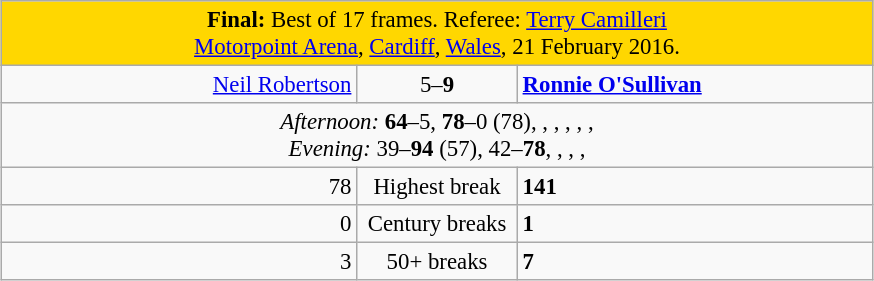<table class="wikitable" style="font-size: 95%; margin: 1em auto 1em auto;">
<tr>
<td colspan="3" align="center" bgcolor="#ffd700"><strong>Final:</strong> Best of 17 frames. Referee: <a href='#'>Terry Camilleri</a><br><a href='#'>Motorpoint Arena</a>, <a href='#'>Cardiff</a>, <a href='#'>Wales</a>, 21 February 2016.</td>
</tr>
<tr>
<td width="230" align="right"><a href='#'>Neil Robertson</a> <br> </td>
<td width="100" align="center">5–<strong>9</strong></td>
<td width="230"><strong><a href='#'>Ronnie O'Sullivan</a></strong> <br> </td>
</tr>
<tr>
<td colspan="3" align="center" style="font-size: 100%"><em>Afternoon:</em> <strong>64</strong>–5, <strong>78</strong>–0 (78), , , , , , <br> <em>Evening:</em> 39–<strong>94</strong> (57), 42–<strong>78</strong>, , , , </td>
</tr>
<tr>
<td align="right">78</td>
<td align="center">Highest break</td>
<td><strong>141</strong></td>
</tr>
<tr>
<td align="right">0</td>
<td align="center">Century breaks</td>
<td><strong>1</strong></td>
</tr>
<tr>
<td align="right">3</td>
<td align="center">50+ breaks</td>
<td><strong>7</strong></td>
</tr>
</table>
